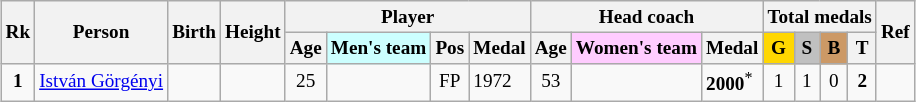<table class="wikitable sortable" style="text-align: center; font-size: 80%; margin-left: 1em;">
<tr>
<th rowspan="2">Rk</th>
<th rowspan="2">Person</th>
<th rowspan="2">Birth</th>
<th rowspan="2">Height</th>
<th colspan="4">Player</th>
<th colspan="3">Head coach</th>
<th colspan="4">Total medals</th>
<th rowspan="2" class="unsortable">Ref</th>
</tr>
<tr>
<th>Age</th>
<th style="background-color: #ccffff;">Men's team</th>
<th>Pos</th>
<th>Medal</th>
<th>Age</th>
<th style="background-color: #ffccff;">Women's team</th>
<th>Medal</th>
<th style="background-color: gold;">G</th>
<th style="background-color: silver;">S</th>
<th style="background-color: #cc9966;">B</th>
<th>T</th>
</tr>
<tr>
<td><strong>1</strong></td>
<td style="text-align: left;" data-sort-value="Görgényi, István"><a href='#'>István Görgényi</a></td>
<td></td>
<td></td>
<td>25</td>
<td style="text-align: left;"></td>
<td>FP</td>
<td style="text-align: left;">1972 </td>
<td>53</td>
<td style="text-align: left;"></td>
<td style="text-align: left;"><strong>2000</strong><sup>*</sup> </td>
<td>1</td>
<td>1</td>
<td>0</td>
<td><strong>2</strong></td>
<td><br></td>
</tr>
</table>
